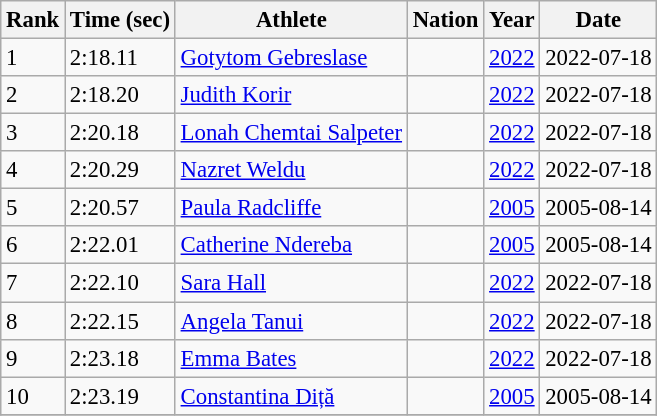<table class=wikitable style="font-size:95%">
<tr>
<th>Rank</th>
<th>Time (sec)</th>
<th>Athlete</th>
<th>Nation</th>
<th>Year</th>
<th>Date</th>
</tr>
<tr>
<td>1</td>
<td>2:18.11</td>
<td><a href='#'>Gotytom Gebreslase</a></td>
<td></td>
<td><a href='#'>2022</a></td>
<td>2022-07-18</td>
</tr>
<tr>
<td>2</td>
<td>2:18.20</td>
<td><a href='#'>Judith Korir</a></td>
<td></td>
<td><a href='#'>2022</a></td>
<td>2022-07-18</td>
</tr>
<tr>
<td>3</td>
<td>2:20.18</td>
<td><a href='#'>Lonah Chemtai Salpeter</a></td>
<td></td>
<td><a href='#'>2022</a></td>
<td>2022-07-18</td>
</tr>
<tr>
<td>4</td>
<td>2:20.29</td>
<td><a href='#'>Nazret Weldu</a></td>
<td></td>
<td><a href='#'>2022</a></td>
<td>2022-07-18</td>
</tr>
<tr>
<td>5</td>
<td>2:20.57</td>
<td><a href='#'>Paula Radcliffe</a></td>
<td></td>
<td><a href='#'>2005</a></td>
<td>2005-08-14</td>
</tr>
<tr>
<td>6</td>
<td>2:22.01</td>
<td><a href='#'>Catherine Ndereba</a></td>
<td></td>
<td><a href='#'>2005</a></td>
<td>2005-08-14</td>
</tr>
<tr>
<td>7</td>
<td>2:22.10</td>
<td><a href='#'>Sara Hall</a></td>
<td></td>
<td><a href='#'>2022</a></td>
<td>2022-07-18</td>
</tr>
<tr>
<td>8</td>
<td>2:22.15</td>
<td><a href='#'>Angela Tanui</a></td>
<td></td>
<td><a href='#'>2022</a></td>
<td>2022-07-18</td>
</tr>
<tr>
<td>9</td>
<td>2:23.18</td>
<td><a href='#'>Emma Bates</a></td>
<td></td>
<td><a href='#'>2022</a></td>
<td>2022-07-18</td>
</tr>
<tr>
<td>10</td>
<td>2:23.19</td>
<td><a href='#'>Constantina Diță</a></td>
<td></td>
<td><a href='#'>2005</a></td>
<td>2005-08-14</td>
</tr>
<tr>
</tr>
</table>
